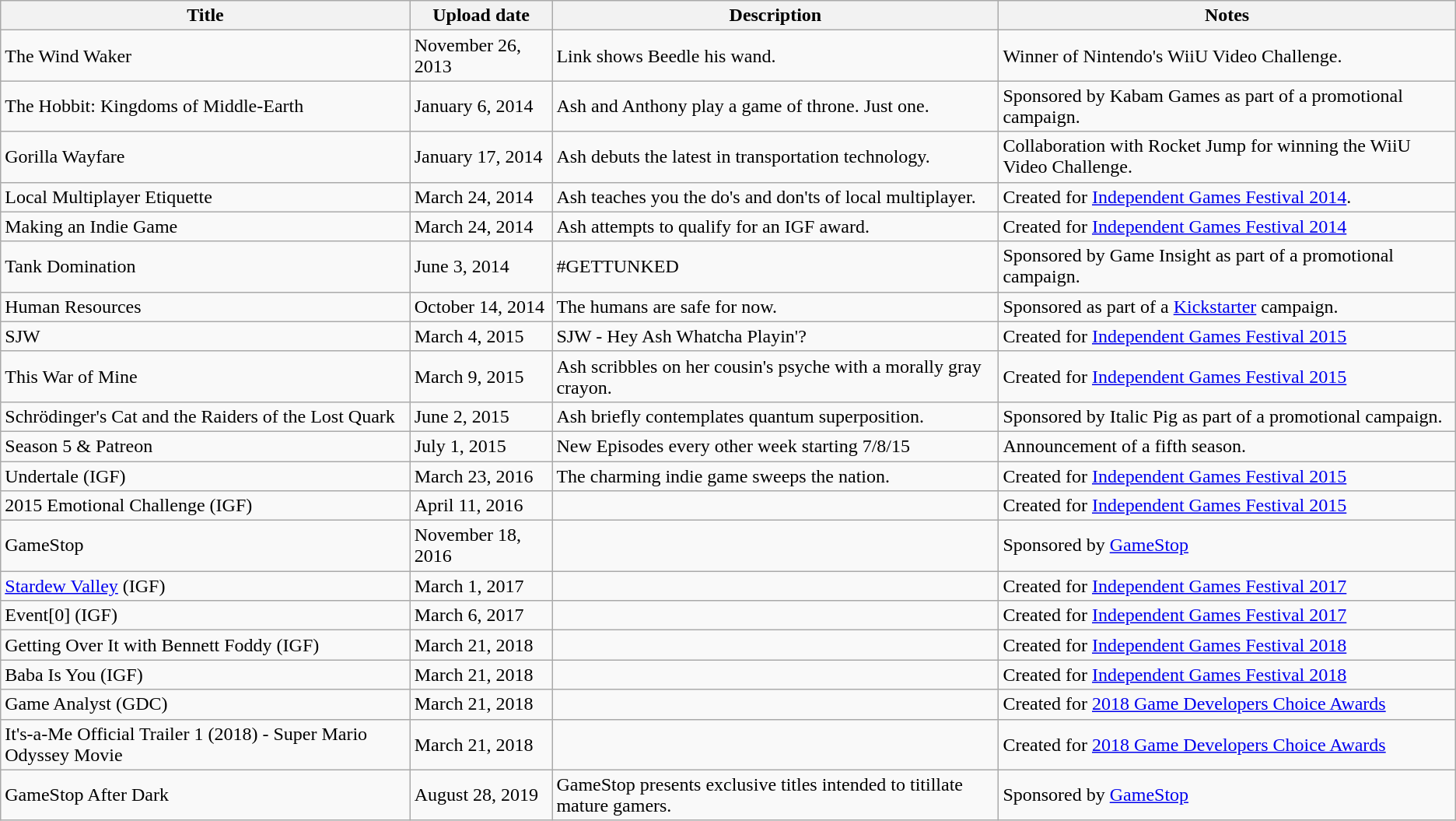<table class="wikitable">
<tr>
<th>Title</th>
<th>Upload date</th>
<th>Description</th>
<th>Notes</th>
</tr>
<tr>
<td>The Wind Waker</td>
<td>November 26, 2013</td>
<td>Link shows Beedle his wand.</td>
<td>Winner of Nintendo's WiiU Video Challenge.</td>
</tr>
<tr>
<td>The Hobbit: Kingdoms of Middle-Earth</td>
<td>January 6, 2014</td>
<td>Ash and Anthony play a game of throne. Just one.</td>
<td>Sponsored by Kabam Games as part of a promotional campaign.</td>
</tr>
<tr>
<td>Gorilla Wayfare</td>
<td>January 17, 2014</td>
<td>Ash debuts the latest in transportation technology.</td>
<td>Collaboration with Rocket Jump for winning the WiiU Video Challenge.</td>
</tr>
<tr>
<td>Local Multiplayer Etiquette</td>
<td>March 24, 2014</td>
<td>Ash teaches you the do's and don'ts of local multiplayer.</td>
<td>Created for <a href='#'>Independent Games Festival 2014</a>.</td>
</tr>
<tr>
<td>Making an Indie Game</td>
<td>March 24, 2014</td>
<td>Ash attempts to qualify for an IGF award.</td>
<td>Created for <a href='#'>Independent Games Festival 2014</a></td>
</tr>
<tr>
<td>Tank Domination</td>
<td>June 3, 2014</td>
<td>#GETTUNKED</td>
<td>Sponsored by Game Insight as part of a promotional campaign.</td>
</tr>
<tr>
<td>Human Resources</td>
<td>October 14, 2014</td>
<td>The humans are safe for now.</td>
<td>Sponsored as part of a <a href='#'>Kickstarter</a> campaign.</td>
</tr>
<tr>
<td>SJW</td>
<td>March 4, 2015</td>
<td>SJW - Hey Ash Whatcha Playin'?</td>
<td>Created for <a href='#'>Independent Games Festival 2015</a></td>
</tr>
<tr>
<td>This War of Mine</td>
<td>March 9, 2015</td>
<td>Ash scribbles on her cousin's psyche with a morally gray crayon.</td>
<td>Created for <a href='#'>Independent Games Festival 2015</a></td>
</tr>
<tr>
<td>Schrödinger's Cat and the Raiders of the Lost Quark</td>
<td>June 2, 2015</td>
<td>Ash briefly contemplates quantum superposition.</td>
<td>Sponsored by Italic Pig as part of a promotional campaign.</td>
</tr>
<tr>
<td>Season 5 & Patreon</td>
<td>July 1, 2015</td>
<td>New Episodes every other week starting 7/8/15</td>
<td>Announcement of a fifth season.</td>
</tr>
<tr>
<td>Undertale (IGF)</td>
<td>March 23, 2016</td>
<td>The charming indie game sweeps the nation.</td>
<td>Created for <a href='#'>Independent Games Festival 2015</a></td>
</tr>
<tr>
<td>2015 Emotional Challenge (IGF)</td>
<td>April 11, 2016</td>
<td></td>
<td>Created for <a href='#'>Independent Games Festival 2015</a></td>
</tr>
<tr>
<td>GameStop</td>
<td>November 18, 2016</td>
<td></td>
<td>Sponsored by <a href='#'>GameStop</a></td>
</tr>
<tr>
<td><a href='#'>Stardew Valley</a> (IGF)</td>
<td>March 1, 2017</td>
<td></td>
<td>Created for <a href='#'>Independent Games Festival 2017</a></td>
</tr>
<tr>
<td>Event[0] (IGF)</td>
<td>March 6, 2017</td>
<td></td>
<td>Created for <a href='#'>Independent Games Festival 2017</a></td>
</tr>
<tr>
<td>Getting Over It with Bennett Foddy (IGF)</td>
<td>March 21, 2018</td>
<td></td>
<td>Created for <a href='#'>Independent Games Festival 2018</a></td>
</tr>
<tr>
<td>Baba Is You (IGF)</td>
<td>March 21, 2018</td>
<td></td>
<td>Created for <a href='#'>Independent Games Festival 2018</a></td>
</tr>
<tr>
<td>Game Analyst (GDC)</td>
<td>March 21, 2018</td>
<td></td>
<td>Created for <a href='#'>2018 Game Developers Choice Awards</a></td>
</tr>
<tr>
<td>It's-a-Me Official Trailer 1 (2018) - Super Mario Odyssey Movie</td>
<td>March 21, 2018</td>
<td></td>
<td>Created for <a href='#'>2018 Game Developers Choice Awards</a></td>
</tr>
<tr>
<td>GameStop After Dark</td>
<td>August 28, 2019</td>
<td>GameStop presents exclusive titles intended to titillate mature gamers.</td>
<td>Sponsored by <a href='#'>GameStop</a></td>
</tr>
</table>
